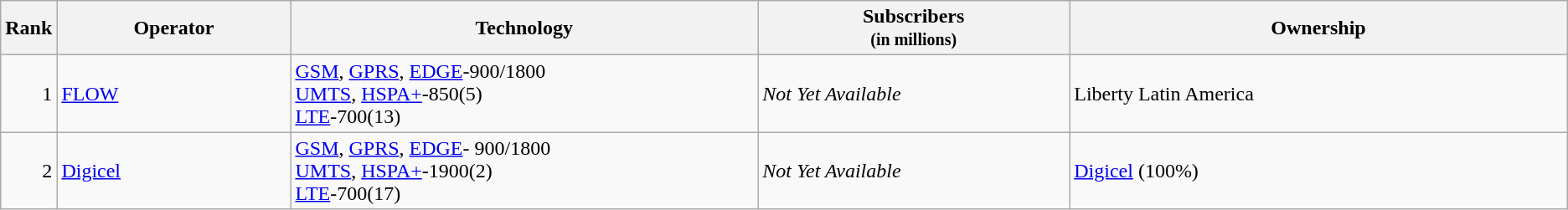<table class="wikitable">
<tr>
<th style="width:3%;">Rank</th>
<th style="width:15%;">Operator</th>
<th style="width:30%;">Technology</th>
<th style="width:20%;">Subscribers<br><small>(in millions)</small></th>
<th style="width:32%;">Ownership</th>
</tr>
<tr>
<td align=right>1</td>
<td><a href='#'>FLOW</a></td>
<td><a href='#'>GSM</a>, <a href='#'>GPRS</a>, <a href='#'>EDGE</a>-900/1800 <br> <a href='#'>UMTS</a>, <a href='#'>HSPA+</a>-850(5) <br> <a href='#'>LTE</a>-700(13)</td>
<td><em>Not Yet Available</em></td>
<td>Liberty Latin America</td>
</tr>
<tr>
<td align=right>2</td>
<td><a href='#'>Digicel</a></td>
<td><a href='#'>GSM</a>, <a href='#'>GPRS</a>, <a href='#'>EDGE</a>- 900/1800 <br> <a href='#'>UMTS</a>, <a href='#'>HSPA+</a>-1900(2) <br> <a href='#'>LTE</a>-700(17)</td>
<td><em>Not Yet Available</em></td>
<td><a href='#'>Digicel</a> (100%)</td>
</tr>
</table>
